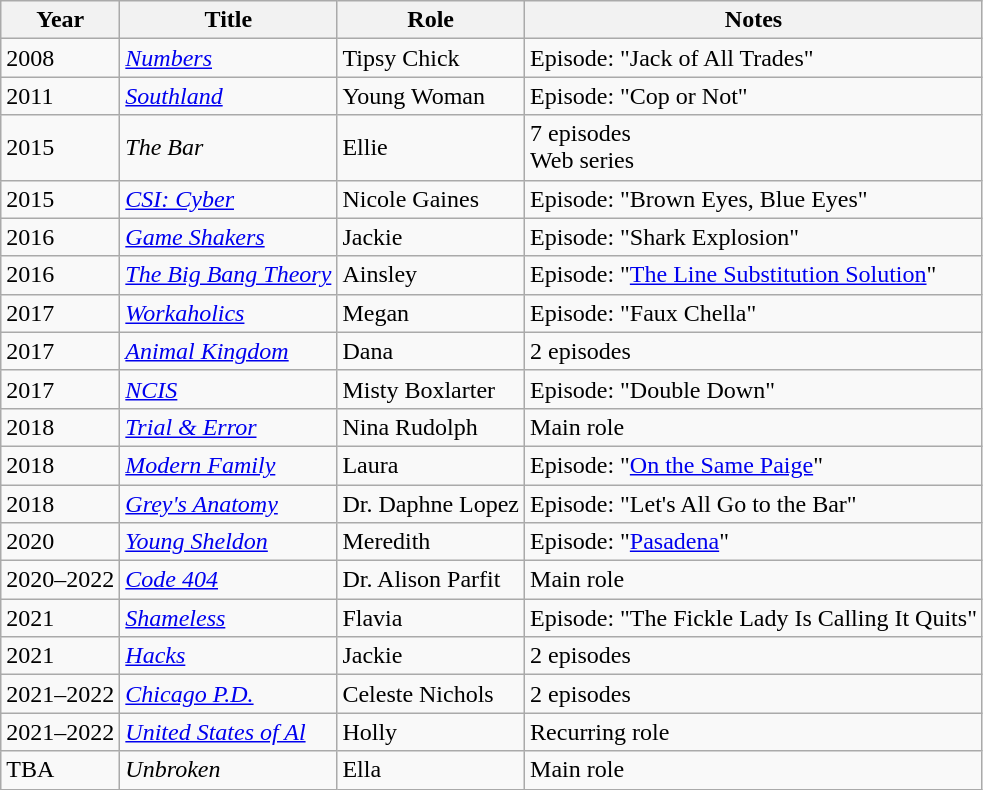<table class="wikitable sortable">
<tr>
<th>Year</th>
<th>Title</th>
<th>Role</th>
<th class="unsortable">Notes</th>
</tr>
<tr>
<td>2008</td>
<td><em><a href='#'>Numbers</a></em></td>
<td>Tipsy Chick</td>
<td>Episode: "Jack of All Trades"</td>
</tr>
<tr>
<td>2011</td>
<td><em><a href='#'>Southland</a></em></td>
<td>Young Woman</td>
<td>Episode: "Cop or Not"</td>
</tr>
<tr>
<td>2015</td>
<td><em>The Bar</em></td>
<td>Ellie</td>
<td>7 episodes<br>Web series</td>
</tr>
<tr>
<td>2015</td>
<td><em><a href='#'>CSI: Cyber</a></em></td>
<td>Nicole Gaines</td>
<td>Episode: "Brown Eyes, Blue Eyes"</td>
</tr>
<tr>
<td>2016</td>
<td><em><a href='#'>Game Shakers</a></em></td>
<td>Jackie</td>
<td>Episode: "Shark Explosion"</td>
</tr>
<tr>
<td>2016</td>
<td><em><a href='#'>The Big Bang Theory</a></em></td>
<td>Ainsley</td>
<td>Episode: "<a href='#'>The Line Substitution Solution</a>"</td>
</tr>
<tr>
<td>2017</td>
<td><em><a href='#'>Workaholics</a></em></td>
<td>Megan</td>
<td>Episode: "Faux Chella"</td>
</tr>
<tr>
<td>2017</td>
<td><em><a href='#'>Animal Kingdom</a></em></td>
<td>Dana</td>
<td>2 episodes</td>
</tr>
<tr>
<td>2017</td>
<td><em><a href='#'>NCIS</a></em></td>
<td>Misty Boxlarter</td>
<td>Episode: "Double Down"</td>
</tr>
<tr>
<td>2018</td>
<td><em><a href='#'>Trial & Error</a></em></td>
<td>Nina Rudolph</td>
<td>Main role</td>
</tr>
<tr>
<td>2018</td>
<td><em><a href='#'>Modern Family</a></em></td>
<td>Laura</td>
<td>Episode: "<a href='#'>On the Same Paige</a>"</td>
</tr>
<tr>
<td>2018</td>
<td><em><a href='#'>Grey's Anatomy</a></em></td>
<td>Dr. Daphne Lopez</td>
<td>Episode: "Let's All Go to the Bar"</td>
</tr>
<tr>
<td>2020</td>
<td><em><a href='#'>Young Sheldon</a></em></td>
<td>Meredith</td>
<td>Episode: "<a href='#'>Pasadena</a>"</td>
</tr>
<tr>
<td>2020–2022</td>
<td><em><a href='#'>Code 404</a></em></td>
<td>Dr. Alison Parfit</td>
<td>Main role</td>
</tr>
<tr>
<td>2021</td>
<td><em><a href='#'>Shameless</a></em></td>
<td>Flavia</td>
<td>Episode: "The Fickle Lady Is Calling It Quits"</td>
</tr>
<tr>
<td>2021</td>
<td><em><a href='#'>Hacks</a></em></td>
<td>Jackie</td>
<td>2 episodes</td>
</tr>
<tr>
<td>2021–2022</td>
<td><em><a href='#'>Chicago P.D.</a></em></td>
<td>Celeste Nichols</td>
<td>2 episodes</td>
</tr>
<tr>
<td>2021–2022</td>
<td><em><a href='#'>United States of Al</a></em></td>
<td>Holly</td>
<td>Recurring role</td>
</tr>
<tr>
<td>TBA</td>
<td><em>Unbroken</em></td>
<td>Ella</td>
<td>Main role</td>
</tr>
</table>
